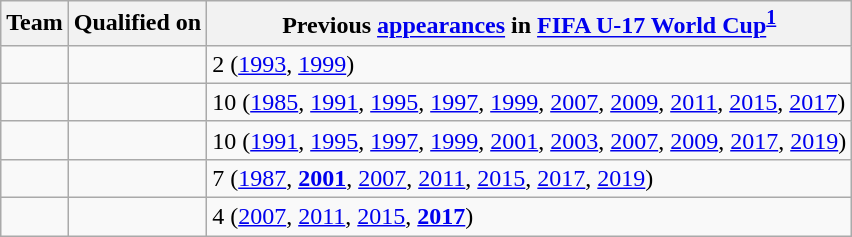<table class="wikitable sortable">
<tr>
<th>Team</th>
<th>Qualified on</th>
<th data-sort-type="number">Previous <a href='#'>appearances</a> in <a href='#'>FIFA U-17 World Cup</a><sup><strong><a href='#'>1</a></strong></sup></th>
</tr>
<tr>
<td></td>
<td></td>
<td>2 (<a href='#'>1993</a>, <a href='#'>1999</a>)</td>
</tr>
<tr>
<td></td>
<td></td>
<td>10 (<a href='#'>1985</a>, <a href='#'>1991</a>, <a href='#'>1995</a>, <a href='#'>1997</a>, <a href='#'>1999</a>, <a href='#'>2007</a>, <a href='#'>2009</a>, <a href='#'>2011</a>, <a href='#'>2015</a>, <a href='#'>2017</a>)</td>
</tr>
<tr>
<td></td>
<td></td>
<td>10 (<a href='#'>1991</a>, <a href='#'>1995</a>, <a href='#'>1997</a>, <a href='#'>1999</a>, <a href='#'>2001</a>, <a href='#'>2003</a>, <a href='#'>2007</a>, <a href='#'>2009</a>, <a href='#'>2017</a>, <a href='#'>2019</a>)</td>
</tr>
<tr>
<td></td>
<td></td>
<td>7 (<a href='#'>1987</a>, <strong><a href='#'>2001</a></strong>, <a href='#'>2007</a>, <a href='#'>2011</a>, <a href='#'>2015</a>, <a href='#'>2017</a>, <a href='#'>2019</a>)</td>
</tr>
<tr>
<td></td>
<td></td>
<td>4 (<a href='#'>2007</a>, <a href='#'>2011</a>, <a href='#'>2015</a>, <strong><a href='#'>2017</a></strong>)</td>
</tr>
</table>
